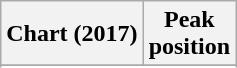<table class="wikitable sortable plainrowheaders">
<tr>
<th scope="col">Chart (2017)</th>
<th scope="col">Peak<br>position</th>
</tr>
<tr>
</tr>
<tr>
</tr>
<tr>
</tr>
</table>
